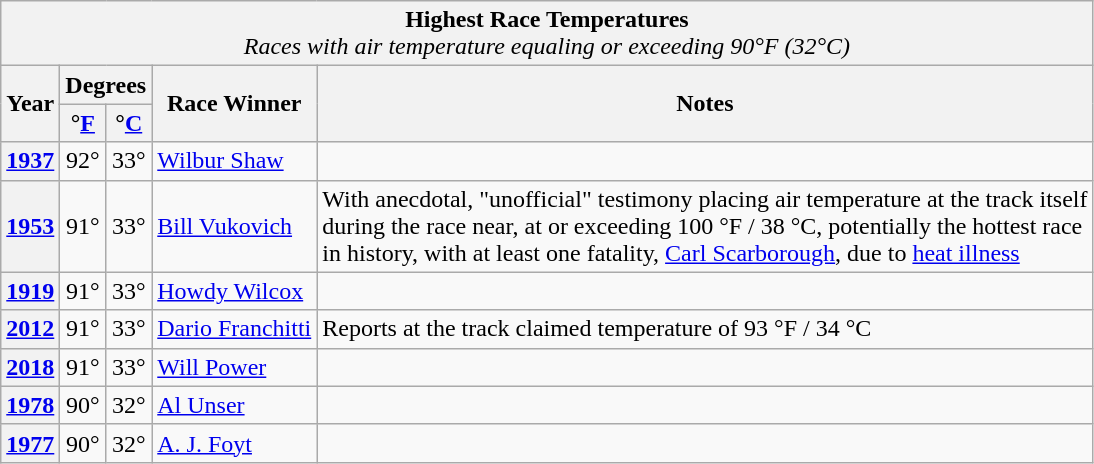<table class="wikitable">
<tr>
<td style="background:#F2F2F2;" align="center" colspan="5"><strong>Highest Race Temperatures</strong><br><em>Races with air temperature equaling or exceeding 90°F (32°C)</em></td>
</tr>
<tr>
<td style="background:#F2F2F2;" align="center" rowspan="2"><strong>Year</strong></td>
<td style="background:#F2F2F2;" align="center" colspan="2"><strong>Degrees</strong></td>
<td style="background:#F2F2F2;" align="center" rowspan="2"><strong>Race Winner</strong></td>
<td style="background:#F2F2F2;" align="center" rowspan="2"><strong>Notes</strong></td>
</tr>
<tr>
<td style="background:#F2F2F2;" align="center"><strong>°<a href='#'>F</a></strong></td>
<td style="background:#F2F2F2;" align="center"><strong>°<a href='#'>C</a></strong></td>
</tr>
<tr>
<td style="background:#F2F2F2;" align="center"><strong><a href='#'>1937</a></strong></td>
<td align="center">92°</td>
<td align="center">33°</td>
<td> <a href='#'>Wilbur Shaw</a></td>
<td> </td>
</tr>
<tr>
<td style="background:#F2F2F2;" align="center"><strong><a href='#'>1953</a></strong></td>
<td align="center">91°</td>
<td align="center">33°</td>
<td> <a href='#'>Bill Vukovich</a></td>
<td>With anecdotal, "unofficial" testimony placing air temperature at the track itself<br>during the race near, at or exceeding 100 °F / 38 °C, potentially the hottest race<br>in history, with at least one fatality,  <a href='#'>Carl Scarborough</a>, due to <a href='#'>heat illness</a></td>
</tr>
<tr>
<td style="background:#F2F2F2;" align="center"><strong><a href='#'>1919</a></strong></td>
<td align="center">91°</td>
<td align="center">33°</td>
<td> <a href='#'>Howdy Wilcox</a></td>
<td> </td>
</tr>
<tr>
<td style="background:#F2F2F2;" align="center"><strong><a href='#'>2012</a></strong></td>
<td align="center">91°</td>
<td align="center">33°</td>
<td> <a href='#'>Dario Franchitti</a></td>
<td>Reports at the track claimed temperature of 93 °F / 34 °C</td>
</tr>
<tr>
<td style="background:#F2F2F2;" align="center"><strong><a href='#'>2018</a></strong></td>
<td align="center">91°</td>
<td align="center">33°</td>
<td> <a href='#'>Will Power</a></td>
<td> </td>
</tr>
<tr>
<td style="background:#F2F2F2;" align="center"><strong><a href='#'>1978</a></strong></td>
<td align="center">90°</td>
<td align="center">32°</td>
<td> <a href='#'>Al Unser</a></td>
<td> </td>
</tr>
<tr>
<td style="background:#F2F2F2;" align="center"><strong><a href='#'>1977</a></strong></td>
<td align="center">90°</td>
<td align="center">32°</td>
<td> <a href='#'>A. J. Foyt</a></td>
<td> </td>
</tr>
</table>
